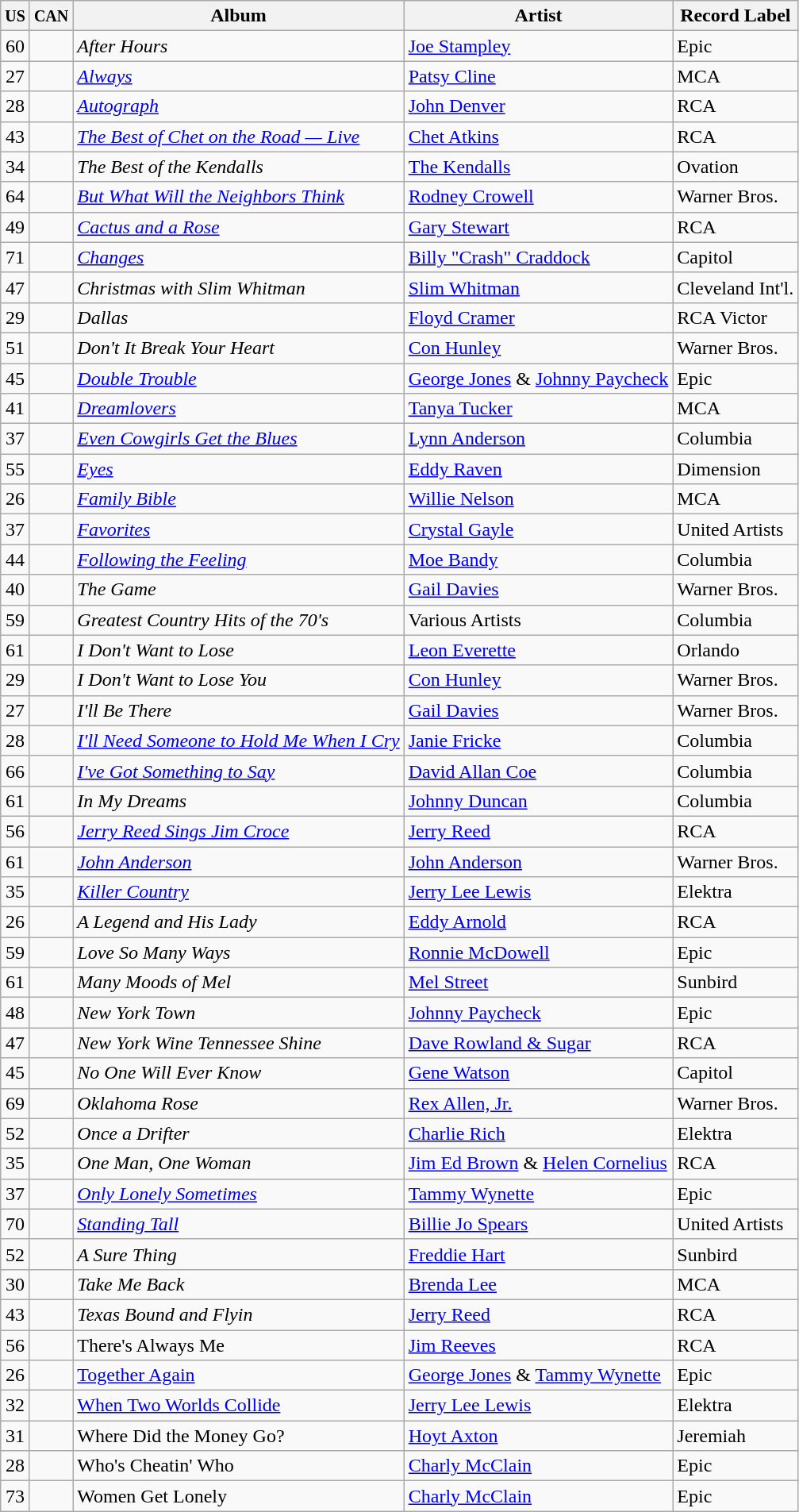<table class="wikitable sortable">
<tr>
<th><small>US</small></th>
<th><small>CAN</small></th>
<th>Album</th>
<th>Artist</th>
<th>Record Label</th>
</tr>
<tr>
<td align="center">60</td>
<td align="center"></td>
<td><em>After Hours</em></td>
<td><a href='#'>Joe Stampley</a></td>
<td>Epic</td>
</tr>
<tr>
<td align="center">27</td>
<td align="center"></td>
<td><em><a href='#'>Always</a></em></td>
<td><a href='#'>Patsy Cline</a></td>
<td>MCA</td>
</tr>
<tr>
<td align="center">28</td>
<td align="center"></td>
<td><em><a href='#'>Autograph</a></em></td>
<td><a href='#'>John Denver</a></td>
<td>RCA</td>
</tr>
<tr>
<td align="center">43</td>
<td align="center"></td>
<td><em><a href='#'>The Best of Chet on the Road — Live</a></em></td>
<td><a href='#'>Chet Atkins</a></td>
<td>RCA</td>
</tr>
<tr>
<td align="center">34</td>
<td align="center"></td>
<td><em>The Best of the Kendalls</em></td>
<td><a href='#'>The Kendalls</a></td>
<td>Ovation</td>
</tr>
<tr>
<td align="center">64</td>
<td align="center"></td>
<td><em><a href='#'>But What Will the Neighbors Think</a></em></td>
<td><a href='#'>Rodney Crowell</a></td>
<td>Warner Bros.</td>
</tr>
<tr>
<td align="center">49</td>
<td align="center"></td>
<td><em><a href='#'>Cactus and a Rose</a></em></td>
<td><a href='#'>Gary Stewart</a></td>
<td>RCA</td>
</tr>
<tr>
<td align="center">71</td>
<td align="center"></td>
<td><em><a href='#'>Changes</a></em></td>
<td><a href='#'>Billy "Crash" Craddock</a></td>
<td>Capitol</td>
</tr>
<tr>
<td align="center">47</td>
<td align="center"></td>
<td><em>Christmas with Slim Whitman</em></td>
<td><a href='#'>Slim Whitman</a></td>
<td>Cleveland Int'l.</td>
</tr>
<tr>
<td align="center">29</td>
<td align="center"></td>
<td><em>Dallas</em></td>
<td><a href='#'>Floyd Cramer</a></td>
<td>RCA Victor</td>
</tr>
<tr>
<td align="center">51</td>
<td align="center"></td>
<td><em>Don't It Break Your Heart</em></td>
<td><a href='#'>Con Hunley</a></td>
<td>Warner Bros.</td>
</tr>
<tr>
<td align="center">45</td>
<td align="center"></td>
<td><em><a href='#'>Double Trouble</a></em></td>
<td><a href='#'>George Jones</a> & <a href='#'>Johnny Paycheck</a></td>
<td>Epic</td>
</tr>
<tr>
<td align="center">41</td>
<td align="center"></td>
<td><em><a href='#'>Dreamlovers</a></em></td>
<td><a href='#'>Tanya Tucker</a></td>
<td>MCA</td>
</tr>
<tr>
<td align="center">37</td>
<td align="center"></td>
<td><em><a href='#'>Even Cowgirls Get the Blues</a></em></td>
<td><a href='#'>Lynn Anderson</a></td>
<td>Columbia</td>
</tr>
<tr>
<td align="center">55</td>
<td align="center"></td>
<td><em><a href='#'>Eyes</a></em></td>
<td><a href='#'>Eddy Raven</a></td>
<td>Dimension</td>
</tr>
<tr>
<td align="center">26</td>
<td align="center"></td>
<td><em><a href='#'>Family Bible</a></em></td>
<td><a href='#'>Willie Nelson</a></td>
<td>MCA</td>
</tr>
<tr>
<td align="center">37</td>
<td align="center"></td>
<td><em><a href='#'>Favorites</a></em></td>
<td><a href='#'>Crystal Gayle</a></td>
<td>United Artists</td>
</tr>
<tr>
<td align="center">44</td>
<td align="center"></td>
<td><em><a href='#'>Following the Feeling</a></em></td>
<td><a href='#'>Moe Bandy</a></td>
<td>Columbia</td>
</tr>
<tr>
<td align="center">40</td>
<td align="center"></td>
<td><em>The Game</em></td>
<td><a href='#'>Gail Davies</a></td>
<td>Warner Bros.</td>
</tr>
<tr>
<td align="center">59</td>
<td align="center"></td>
<td><em>Greatest Country Hits of the 70's</em></td>
<td>Various Artists</td>
<td>Columbia</td>
</tr>
<tr>
<td align="center">61</td>
<td align="center"></td>
<td><em>I Don't Want to Lose</em></td>
<td><a href='#'>Leon Everette</a></td>
<td>Orlando</td>
</tr>
<tr>
<td align="center">29</td>
<td align="center"></td>
<td><em>I Don't Want to Lose You</em></td>
<td><a href='#'>Con Hunley</a></td>
<td>Warner Bros.</td>
</tr>
<tr>
<td align="center">27</td>
<td align="center"></td>
<td><em>I'll Be There</em></td>
<td><a href='#'>Gail Davies</a></td>
<td>Warner Bros.</td>
</tr>
<tr>
<td align="center">28</td>
<td align="center"></td>
<td><em><a href='#'>I'll Need Someone to Hold Me When I Cry</a></em></td>
<td><a href='#'>Janie Fricke</a></td>
<td>Columbia</td>
</tr>
<tr>
<td align="center">66</td>
<td align="center"></td>
<td><em><a href='#'>I've Got Something to Say</a></em></td>
<td><a href='#'>David Allan Coe</a></td>
<td>Columbia</td>
</tr>
<tr>
<td align="center">61</td>
<td align="center"></td>
<td><em>In My Dreams</em></td>
<td><a href='#'>Johnny Duncan</a></td>
<td>Columbia</td>
</tr>
<tr>
<td align="center">56</td>
<td align="center"></td>
<td><em><a href='#'>Jerry Reed Sings Jim Croce</a></em></td>
<td><a href='#'>Jerry Reed</a></td>
<td>RCA</td>
</tr>
<tr>
<td align="center">61</td>
<td align="center"></td>
<td><em><a href='#'>John Anderson</a></em></td>
<td><a href='#'>John Anderson</a></td>
<td>Warner Bros.</td>
</tr>
<tr>
<td align="center">35</td>
<td align="center"></td>
<td><em><a href='#'>Killer Country</a></em></td>
<td><a href='#'>Jerry Lee Lewis</a></td>
<td>Elektra</td>
</tr>
<tr>
<td align="center">26</td>
<td align="center"></td>
<td><em>A Legend and His Lady</em></td>
<td><a href='#'>Eddy Arnold</a></td>
<td>RCA</td>
</tr>
<tr>
<td align="center">59</td>
<td align="center"></td>
<td><em>Love So Many Ways</em></td>
<td><a href='#'>Ronnie McDowell</a></td>
<td>Epic</td>
</tr>
<tr>
<td align="center">61</td>
<td align="center"></td>
<td><em>Many Moods of Mel</em></td>
<td><a href='#'>Mel Street</a></td>
<td>Sunbird</td>
</tr>
<tr>
<td align="center">48</td>
<td align="center"></td>
<td><em>New York Town</em></td>
<td><a href='#'>Johnny Paycheck</a></td>
<td>Epic</td>
</tr>
<tr>
<td align="center">47</td>
<td align="center"></td>
<td><em>New York Wine Tennessee Shine</em></td>
<td><a href='#'>Dave Rowland & Sugar</a></td>
<td>RCA</td>
</tr>
<tr>
<td align="center">45</td>
<td align="center"></td>
<td><em>No One Will Ever Know</em></td>
<td><a href='#'>Gene Watson</a></td>
<td>Capitol</td>
</tr>
<tr>
<td align="center">69</td>
<td align="center"></td>
<td><em>Oklahoma Rose</em></td>
<td><a href='#'>Rex Allen, Jr.</a></td>
<td>Warner Bros.</td>
</tr>
<tr>
<td align="center">52</td>
<td align="center"></td>
<td><em>Once a Drifter</em></td>
<td><a href='#'>Charlie Rich</a></td>
<td>Elektra</td>
</tr>
<tr>
<td align="center">35</td>
<td align="center"></td>
<td><em>One Man, One Woman</em></td>
<td><a href='#'>Jim Ed Brown</a> & <a href='#'>Helen Cornelius</a></td>
<td>RCA</td>
</tr>
<tr>
<td align="center">37</td>
<td align="center"></td>
<td><em><a href='#'>Only Lonely Sometimes</a></em></td>
<td><a href='#'>Tammy Wynette</a></td>
<td>Epic</td>
</tr>
<tr>
<td align="center">70</td>
<td align="center"></td>
<td><em><a href='#'>Standing Tall</a></em></td>
<td><a href='#'>Billie Jo Spears</a></td>
<td>United Artists</td>
</tr>
<tr>
<td align="center">52</td>
<td align="center"></td>
<td><em>A Sure Thing</em></td>
<td><a href='#'>Freddie Hart</a></td>
<td>Sunbird</td>
</tr>
<tr>
<td align="center">30</td>
<td align="center"></td>
<td><em>Take Me Back</em></td>
<td><a href='#'>Brenda Lee</a></td>
<td>MCA</td>
</tr>
<tr>
<td align="center">43</td>
<td align="center"></td>
<td><em>Texas Bound and Flyin<strong></td>
<td><a href='#'>Jerry Reed</a></td>
<td>RCA</td>
</tr>
<tr>
<td align="center">56</td>
<td align="center"></td>
<td></em>There's Always Me<em></td>
<td><a href='#'>Jim Reeves</a></td>
<td>RCA</td>
</tr>
<tr>
<td align="center">26</td>
<td align="center"></td>
<td></em><a href='#'>Together Again</a><em></td>
<td><a href='#'>George Jones</a> & <a href='#'>Tammy Wynette</a></td>
<td>Epic</td>
</tr>
<tr>
<td align="center">32</td>
<td align="center"></td>
<td></em><a href='#'>When Two Worlds Collide</a><em></td>
<td><a href='#'>Jerry Lee Lewis</a></td>
<td>Elektra</td>
</tr>
<tr>
<td align="center">31</td>
<td align="center"></td>
<td></em>Where Did the Money Go?<em></td>
<td><a href='#'>Hoyt Axton</a></td>
<td>Jeremiah</td>
</tr>
<tr>
<td align="center">28</td>
<td align="center"></td>
<td></em>Who's Cheatin' Who<em></td>
<td><a href='#'>Charly McClain</a></td>
<td>Epic</td>
</tr>
<tr>
<td align="center">73</td>
<td align="center"></td>
<td></em>Women Get Lonely<em></td>
<td><a href='#'>Charly McClain</a></td>
<td>Epic</td>
</tr>
</table>
